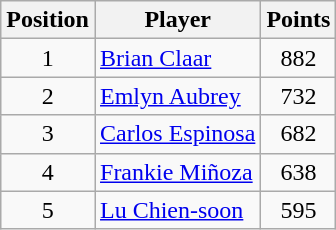<table class=wikitable>
<tr>
<th>Position</th>
<th>Player</th>
<th>Points</th>
</tr>
<tr>
<td align=center>1</td>
<td> <a href='#'>Brian Claar</a></td>
<td align=center>882</td>
</tr>
<tr>
<td align=center>2</td>
<td> <a href='#'>Emlyn Aubrey</a></td>
<td align=center>732</td>
</tr>
<tr>
<td align=center>3</td>
<td> <a href='#'>Carlos Espinosa</a></td>
<td align=center>682</td>
</tr>
<tr>
<td align=center>4</td>
<td> <a href='#'>Frankie Miñoza</a></td>
<td align=center>638</td>
</tr>
<tr>
<td align=center>5</td>
<td> <a href='#'>Lu Chien-soon</a></td>
<td align=center>595</td>
</tr>
</table>
